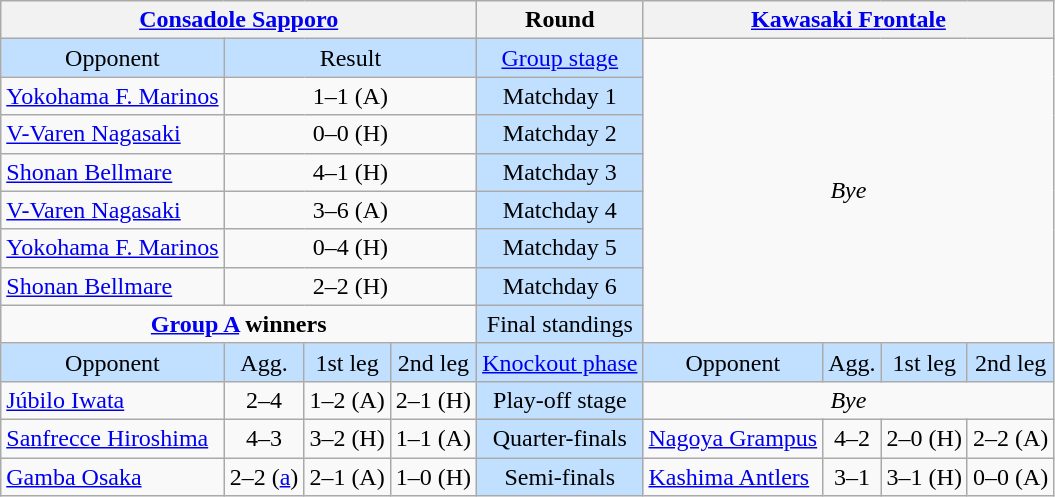<table class="wikitable" style="text-align:center">
<tr>
<th colspan="4"><a href='#'>Consadole Sapporo</a></th>
<th>Round</th>
<th colspan="4"><a href='#'>Kawasaki Frontale</a></th>
</tr>
<tr>
<td style="background:#C1E0FF">Opponent</td>
<td style="background:#C1E0FF" colspan="3">Result</td>
<td style="background:#C1E0FF"><a href='#'>Group stage</a></td>
<td rowspan="8" colspan="4"><em>Bye</em></td>
</tr>
<tr>
<td style="text-align:left"><a href='#'>Yokohama F. Marinos</a></td>
<td colspan="3">1–1 (A)</td>
<td style="background:#C1E0FF">Matchday 1</td>
</tr>
<tr>
<td style="text-align:left"><a href='#'>V-Varen Nagasaki</a></td>
<td colspan="3">0–0 (H)</td>
<td style="background:#C1E0FF">Matchday 2</td>
</tr>
<tr>
<td style="text-align:left"><a href='#'>Shonan Bellmare</a></td>
<td colspan="3">4–1 (H)</td>
<td style="background:#C1E0FF">Matchday 3</td>
</tr>
<tr>
<td style="text-align:left"><a href='#'>V-Varen Nagasaki</a></td>
<td colspan="3">3–6 (A)</td>
<td style="background:#C1E0FF">Matchday 4</td>
</tr>
<tr>
<td style="text-align:left"><a href='#'>Yokohama F. Marinos</a></td>
<td colspan="3">0–4 (H)</td>
<td style="background:#C1E0FF">Matchday 5</td>
</tr>
<tr>
<td style="text-align:left"><a href='#'>Shonan Bellmare</a></td>
<td colspan="3">2–2 (H)</td>
<td style="background:#C1E0FF">Matchday 6</td>
</tr>
<tr>
<td colspan="4" style="vertical-align:top"><strong><a href='#'>Group A</a> winners</strong><br><onlyinclude></onlyinclude></td>
<td style="background:#C1E0FF">Final standings</td>
</tr>
<tr style="background:#C1E0FF">
<td>Opponent</td>
<td>Agg.</td>
<td>1st leg</td>
<td>2nd leg</td>
<td><a href='#'>Knockout phase</a></td>
<td>Opponent</td>
<td>Agg.</td>
<td>1st leg</td>
<td>2nd leg</td>
</tr>
<tr>
<td style="text-align:left"><a href='#'>Júbilo Iwata</a></td>
<td>2–4</td>
<td>1–2 (A)</td>
<td>2–1 (H)</td>
<td style="background:#C1E0FF">Play-off stage</td>
<td colspan="4"><em>Bye</em></td>
</tr>
<tr>
<td style="text-align:left"><a href='#'>Sanfrecce Hiroshima</a></td>
<td>4–3</td>
<td>3–2 (H)</td>
<td>1–1 (A)</td>
<td style="background:#C1E0FF">Quarter-finals</td>
<td style="text-align:left"><a href='#'>Nagoya Grampus</a></td>
<td>4–2</td>
<td>2–0 (H)</td>
<td>2–2 (A)</td>
</tr>
<tr>
<td style="text-align:left"><a href='#'>Gamba Osaka</a></td>
<td>2–2 (<a href='#'>a</a>)</td>
<td>2–1 (A)</td>
<td>1–0 (H)</td>
<td style="background:#C1E0FF">Semi-finals</td>
<td style="text-align:left"><a href='#'>Kashima Antlers</a></td>
<td>3–1</td>
<td>3–1 (H)</td>
<td>0–0 (A)</td>
</tr>
</table>
